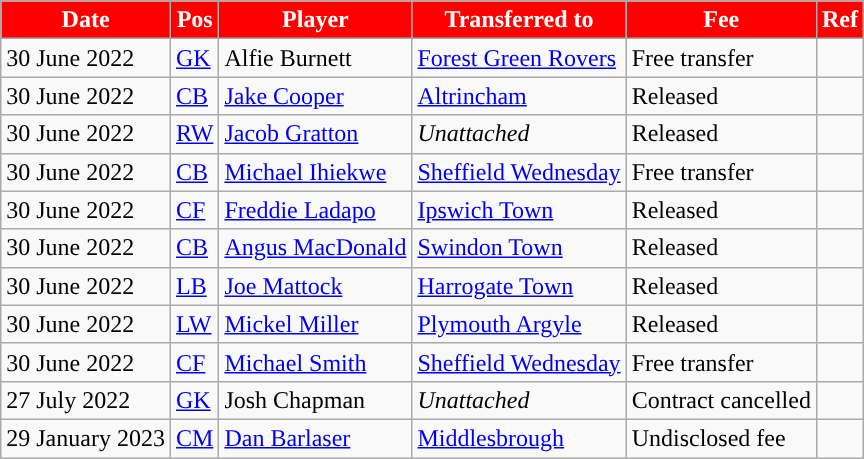<table class="wikitable plainrowheaders sortable">
<tr>
<th style="background:#FF0000; color:#ffffff; ">Date</th>
<th style="background:#FF0000; color:#ffffff; ">Pos</th>
<th style="background:#FF0000; color:#ffffff; ">Player</th>
<th style="background:#FF0000; color:#ffffff; ">Transferred to</th>
<th style="background:#FF0000; color:#ffffff; ">Fee</th>
<th style="background:#FF0000; color:#ffffff; ">Ref</th>
</tr>
<tr>
<td>30 June 2022</td>
<td><a href='#'>GK</a></td>
<td> Alfie Burnett</td>
<td> <a href='#'>Forest Green Rovers</a></td>
<td>Free transfer</td>
<td></td>
</tr>
<tr>
<td>30 June 2022</td>
<td><a href='#'>CB</a></td>
<td> <a href='#'>Jake Cooper</a></td>
<td> <a href='#'>Altrincham</a></td>
<td>Released</td>
<td></td>
</tr>
<tr>
<td>30 June 2022</td>
<td><a href='#'>RW</a></td>
<td> <a href='#'>Jacob Gratton</a></td>
<td> <em>Unattached</em></td>
<td>Released</td>
<td></td>
</tr>
<tr>
<td>30 June 2022</td>
<td><a href='#'>CB</a></td>
<td> <a href='#'>Michael Ihiekwe</a></td>
<td> <a href='#'>Sheffield Wednesday</a></td>
<td>Free transfer</td>
<td></td>
</tr>
<tr>
<td>30 June 2022</td>
<td><a href='#'>CF</a></td>
<td> <a href='#'>Freddie Ladapo</a></td>
<td> <a href='#'>Ipswich Town</a></td>
<td>Released</td>
<td></td>
</tr>
<tr>
<td>30 June 2022</td>
<td><a href='#'>CB</a></td>
<td> <a href='#'>Angus MacDonald</a></td>
<td> <a href='#'>Swindon Town</a></td>
<td>Released</td>
<td></td>
</tr>
<tr>
<td>30 June 2022</td>
<td><a href='#'>LB</a></td>
<td> <a href='#'>Joe Mattock</a></td>
<td> <a href='#'>Harrogate Town</a></td>
<td>Released</td>
<td></td>
</tr>
<tr>
<td>30 June 2022</td>
<td><a href='#'>LW</a></td>
<td> <a href='#'>Mickel Miller</a></td>
<td> <a href='#'>Plymouth Argyle</a></td>
<td>Released</td>
<td></td>
</tr>
<tr>
<td>30 June 2022</td>
<td><a href='#'>CF</a></td>
<td> <a href='#'>Michael Smith</a></td>
<td> <a href='#'>Sheffield Wednesday</a></td>
<td>Free transfer</td>
<td></td>
</tr>
<tr>
<td>27 July 2022</td>
<td><a href='#'>GK</a></td>
<td> Josh Chapman</td>
<td> <em>Unattached</em></td>
<td>Contract cancelled</td>
<td></td>
</tr>
<tr>
<td>29 January 2023</td>
<td><a href='#'>CM</a></td>
<td> <a href='#'>Dan Barlaser</a></td>
<td> <a href='#'>Middlesbrough</a></td>
<td>Undisclosed fee</td>
<td></td>
</tr>
</table>
